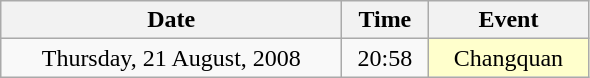<table class="wikitable" style="text-align:center;">
<tr>
<th width="220">Date</th>
<th width="50">Time</th>
<th width="100">Event</th>
</tr>
<tr>
<td>Thursday, 21 August, 2008</td>
<td>20:58</td>
<td bgcolor="ffffcc">Changquan</td>
</tr>
</table>
